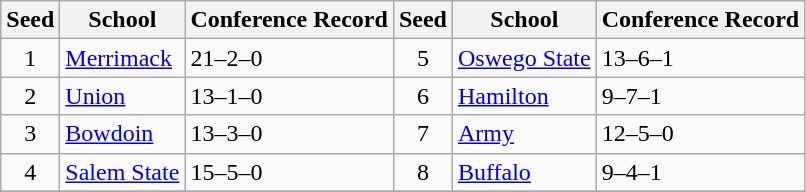<table class="wikitable">
<tr>
<th>Seed</th>
<th>School</th>
<th>Conference Record</th>
<th>Seed</th>
<th>School</th>
<th>Conference Record</th>
</tr>
<tr>
<td align=center>1</td>
<td><a href='#'>Merrimack</a></td>
<td>21–2–0</td>
<td align=center>5</td>
<td><a href='#'>Oswego State</a></td>
<td>13–6–1</td>
</tr>
<tr>
<td align=center>2</td>
<td><a href='#'>Union</a></td>
<td>13–1–0</td>
<td align=center>6</td>
<td><a href='#'>Hamilton</a></td>
<td>9–7–1</td>
</tr>
<tr>
<td align=center>3</td>
<td><a href='#'>Bowdoin</a></td>
<td>13–3–0</td>
<td align=center>7</td>
<td><a href='#'>Army</a></td>
<td>12–5–0</td>
</tr>
<tr>
<td align=center>4</td>
<td><a href='#'>Salem State</a></td>
<td>15–5–0</td>
<td align=center>8</td>
<td><a href='#'>Buffalo</a></td>
<td>9–4–1</td>
</tr>
<tr>
</tr>
</table>
